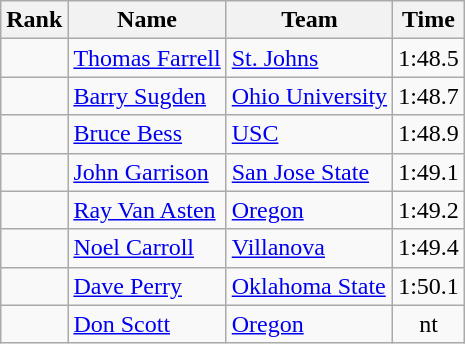<table class="wikitable sortable" style="text-align:center">
<tr>
<th>Rank</th>
<th>Name</th>
<th>Team</th>
<th>Time</th>
</tr>
<tr>
<td></td>
<td align=left><a href='#'>Thomas Farrell</a></td>
<td align=left><a href='#'>St. Johns</a></td>
<td>1:48.5</td>
</tr>
<tr>
<td></td>
<td align=left><a href='#'>Barry Sugden</a></td>
<td align="left"><a href='#'>Ohio University</a></td>
<td>1:48.7</td>
</tr>
<tr>
<td></td>
<td align=left><a href='#'>Bruce Bess</a></td>
<td align="left"><a href='#'>USC</a></td>
<td>1:48.9</td>
</tr>
<tr>
<td></td>
<td align=left><a href='#'>John Garrison</a></td>
<td align="left"><a href='#'>San Jose State</a></td>
<td>1:49.1</td>
</tr>
<tr>
<td></td>
<td align=left><a href='#'>Ray Van Asten</a></td>
<td align="left"><a href='#'>Oregon</a></td>
<td>1:49.2</td>
</tr>
<tr>
<td></td>
<td align=left><a href='#'>Noel Carroll</a> </td>
<td align=left><a href='#'>Villanova</a></td>
<td>1:49.4</td>
</tr>
<tr>
<td></td>
<td align=left><a href='#'>Dave Perry</a></td>
<td align="left"><a href='#'>Oklahoma State</a></td>
<td>1:50.1</td>
</tr>
<tr>
<td></td>
<td align=left><a href='#'>Don Scott</a></td>
<td align="left"><a href='#'>Oregon</a></td>
<td>nt</td>
</tr>
</table>
